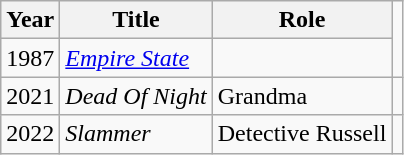<table class="wikitable plainrowheaders sortable">
<tr>
<th scope="col">Year</th>
<th scope="col">Title</th>
<th>Role</th>
</tr>
<tr>
<td>1987</td>
<td><em><a href='#'>Empire State</a></em></td>
<td></td>
</tr>
<tr>
<td>2021</td>
<td><em>Dead Of Night</em> </td>
<td>Grandma</td>
<td></td>
</tr>
<tr>
<td>2022</td>
<td><em>Slammer</em></td>
<td>Detective Russell</td>
</tr>
</table>
